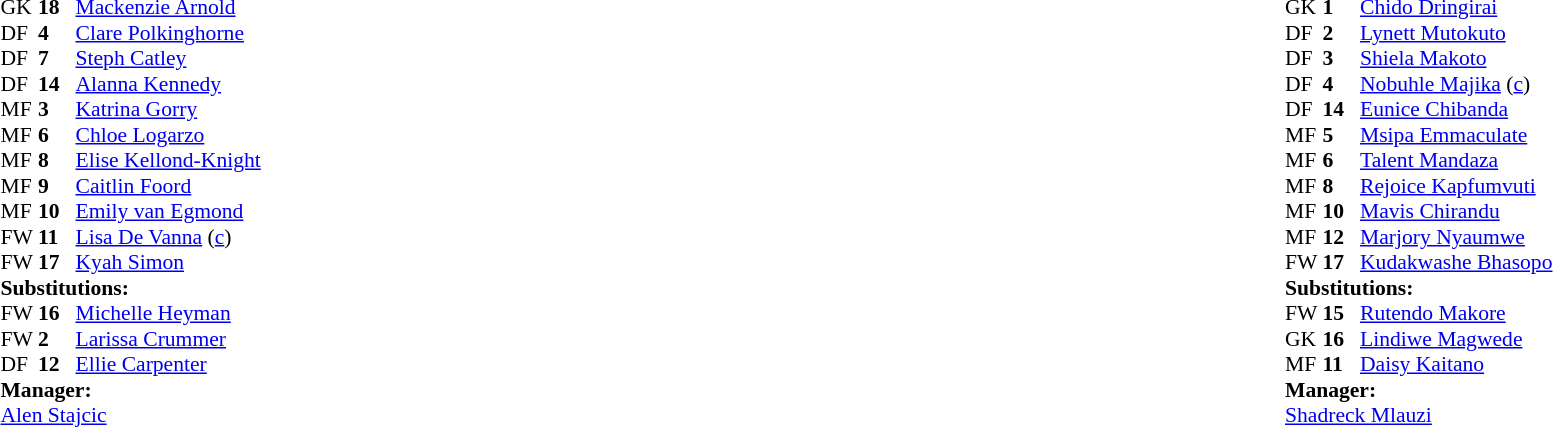<table width="100%">
<tr>
<td valign="top" width="50%"><br><table style="font-size: 90%" cellspacing="0" cellpadding="0">
<tr>
<th width="25"></th>
<th width="25"></th>
</tr>
<tr>
<td>GK</td>
<td><strong>18</strong></td>
<td><a href='#'>Mackenzie Arnold</a></td>
</tr>
<tr>
<td>DF</td>
<td><strong>4</strong></td>
<td><a href='#'>Clare Polkinghorne</a></td>
</tr>
<tr>
<td>DF</td>
<td><strong>7</strong></td>
<td><a href='#'>Steph Catley</a></td>
</tr>
<tr>
<td>DF</td>
<td><strong>14</strong></td>
<td><a href='#'>Alanna Kennedy</a></td>
</tr>
<tr>
<td>MF</td>
<td><strong>3</strong></td>
<td><a href='#'>Katrina Gorry</a></td>
<td></td>
<td></td>
</tr>
<tr>
<td>MF</td>
<td><strong>6</strong></td>
<td><a href='#'>Chloe Logarzo</a></td>
<td></td>
</tr>
<tr>
<td>MF</td>
<td><strong>8</strong></td>
<td><a href='#'>Elise Kellond-Knight</a></td>
</tr>
<tr>
<td>MF</td>
<td><strong>9</strong></td>
<td><a href='#'>Caitlin Foord</a></td>
<td></td>
<td></td>
</tr>
<tr>
<td>MF</td>
<td><strong>10</strong></td>
<td><a href='#'>Emily van Egmond</a></td>
</tr>
<tr>
<td>FW</td>
<td><strong>11</strong></td>
<td><a href='#'>Lisa De Vanna</a> (<a href='#'>c</a>)</td>
<td></td>
<td></td>
</tr>
<tr>
<td>FW</td>
<td><strong>17</strong></td>
<td><a href='#'>Kyah Simon</a></td>
</tr>
<tr>
<td colspan=3><strong>Substitutions:</strong></td>
</tr>
<tr>
<td>FW</td>
<td><strong>16</strong></td>
<td><a href='#'>Michelle Heyman</a></td>
<td></td>
<td></td>
</tr>
<tr>
<td>FW</td>
<td><strong>2</strong></td>
<td><a href='#'>Larissa Crummer</a></td>
<td></td>
<td></td>
</tr>
<tr>
<td>DF</td>
<td><strong>12</strong></td>
<td><a href='#'>Ellie Carpenter</a></td>
<td></td>
<td></td>
</tr>
<tr>
<td colspan=3><strong>Manager:</strong></td>
</tr>
<tr>
<td colspan=3><a href='#'>Alen Stajcic</a></td>
</tr>
</table>
</td>
<td valign="top"></td>
<td valign="top" width="50%"><br><table style="font-size: 90%" cellspacing="0" cellpadding="0" align="center">
<tr>
<th width="25"></th>
<th width="25"></th>
</tr>
<tr>
<td>GK</td>
<td><strong>1</strong></td>
<td><a href='#'>Chido Dringirai</a></td>
<td></td>
<td></td>
</tr>
<tr>
<td>DF</td>
<td><strong>2</strong></td>
<td><a href='#'>Lynett Mutokuto</a></td>
</tr>
<tr>
<td>DF</td>
<td><strong>3</strong></td>
<td><a href='#'>Shiela Makoto</a></td>
<td></td>
</tr>
<tr>
<td>DF</td>
<td><strong>4</strong></td>
<td><a href='#'>Nobuhle Majika</a> (<a href='#'>c</a>)</td>
</tr>
<tr>
<td>DF</td>
<td><strong>14</strong></td>
<td><a href='#'>Eunice Chibanda</a></td>
</tr>
<tr>
<td>MF</td>
<td><strong>5</strong></td>
<td><a href='#'>Msipa Emmaculate</a></td>
</tr>
<tr>
<td>MF</td>
<td><strong>6</strong></td>
<td><a href='#'>Talent Mandaza</a></td>
</tr>
<tr>
<td>MF</td>
<td><strong>8</strong></td>
<td><a href='#'>Rejoice Kapfumvuti</a></td>
<td></td>
<td></td>
</tr>
<tr>
<td>MF</td>
<td><strong>10</strong></td>
<td><a href='#'>Mavis Chirandu</a></td>
<td></td>
<td></td>
</tr>
<tr>
<td>MF</td>
<td><strong>12</strong></td>
<td><a href='#'>Marjory Nyaumwe</a></td>
</tr>
<tr>
<td>FW</td>
<td><strong>17</strong></td>
<td><a href='#'>Kudakwashe Bhasopo</a></td>
</tr>
<tr>
<td colspan=3><strong>Substitutions:</strong></td>
</tr>
<tr>
<td>FW</td>
<td><strong>15</strong></td>
<td><a href='#'>Rutendo Makore</a></td>
<td></td>
<td></td>
</tr>
<tr>
<td>GK</td>
<td><strong>16</strong></td>
<td><a href='#'>Lindiwe Magwede</a></td>
<td></td>
<td></td>
</tr>
<tr>
<td>MF</td>
<td><strong>11</strong></td>
<td><a href='#'>Daisy Kaitano</a></td>
<td></td>
<td></td>
</tr>
<tr>
<td colspan=3><strong>Manager:</strong></td>
</tr>
<tr>
<td colspan=3><a href='#'>Shadreck Mlauzi</a></td>
</tr>
</table>
</td>
</tr>
</table>
